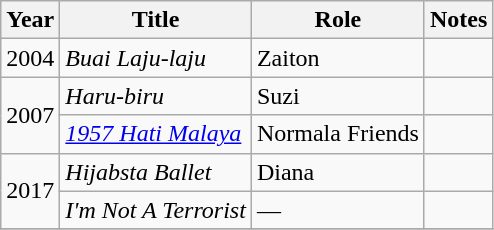<table class="wikitable">
<tr>
<th>Year</th>
<th>Title</th>
<th>Role</th>
<th>Notes</th>
</tr>
<tr>
<td>2004</td>
<td><em>Buai Laju-laju</em></td>
<td>Zaiton</td>
<td></td>
</tr>
<tr>
<td rowspan=2>2007</td>
<td><em>Haru-biru</em></td>
<td>Suzi</td>
<td></td>
</tr>
<tr>
<td><em><a href='#'>1957 Hati Malaya</a></em></td>
<td>Normala Friends</td>
<td></td>
</tr>
<tr>
<td rowspan=2>2017</td>
<td><em>Hijabsta Ballet</em></td>
<td>Diana</td>
<td></td>
</tr>
<tr>
<td><em>I'm Not A Terrorist</em></td>
<td>—</td>
<td></td>
</tr>
<tr>
</tr>
</table>
